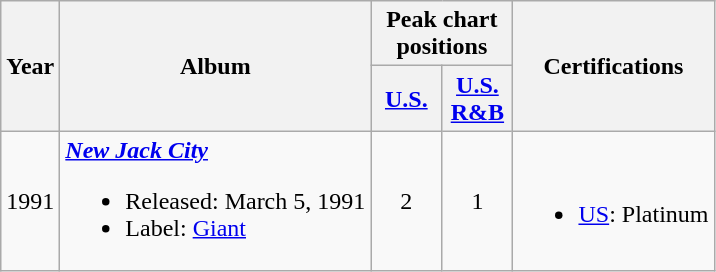<table class="wikitable">
<tr>
<th rowspan="2">Year</th>
<th rowspan="2">Album</th>
<th colspan="2">Peak chart positions</th>
<th rowspan="2">Certifications</th>
</tr>
<tr>
<th width=40><a href='#'>U.S.</a></th>
<th width=40><a href='#'>U.S. R&B</a></th>
</tr>
<tr>
<td>1991</td>
<td><strong><em><a href='#'>New Jack City</a></em></strong><br><ul><li>Released: March 5, 1991</li><li>Label: <a href='#'>Giant</a></li></ul></td>
<td align="center">2</td>
<td align="center">1</td>
<td><br><ul><li><a href='#'>US</a>: Platinum</li></ul></td>
</tr>
</table>
